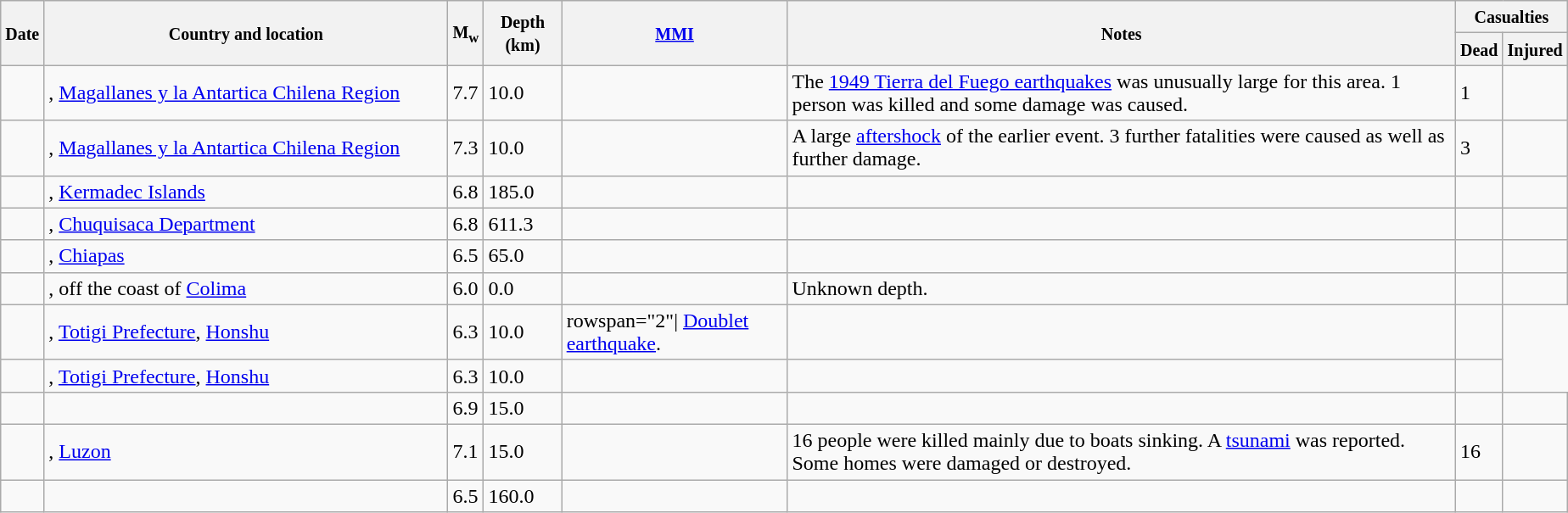<table class="wikitable sortable sort-under" style="border:1px black; margin-left:1em;">
<tr>
<th rowspan="2"><small>Date</small></th>
<th rowspan="2" style="width: 310px"><small>Country and location</small></th>
<th rowspan="2"><small>M<sub>w</sub></small></th>
<th rowspan="2"><small>Depth (km)</small></th>
<th rowspan="2"><small><a href='#'>MMI</a></small></th>
<th rowspan="2" class="unsortable"><small>Notes</small></th>
<th colspan="2"><small>Casualties</small></th>
</tr>
<tr>
<th><small>Dead</small></th>
<th><small>Injured</small></th>
</tr>
<tr>
<td></td>
<td>, <a href='#'>Magallanes y la Antartica Chilena Region</a></td>
<td>7.7</td>
<td>10.0</td>
<td></td>
<td>The <a href='#'>1949 Tierra del Fuego earthquakes</a> was unusually large for this area. 1 person was killed and some damage was caused.</td>
<td>1</td>
<td></td>
</tr>
<tr>
<td></td>
<td>, <a href='#'>Magallanes y la Antartica Chilena Region</a></td>
<td>7.3</td>
<td>10.0</td>
<td></td>
<td>A large <a href='#'>aftershock</a> of the earlier event. 3 further fatalities were caused as well as further damage.</td>
<td>3</td>
<td></td>
</tr>
<tr>
<td></td>
<td>, <a href='#'>Kermadec Islands</a></td>
<td>6.8</td>
<td>185.0</td>
<td></td>
<td></td>
<td></td>
<td></td>
</tr>
<tr>
<td></td>
<td>, <a href='#'>Chuquisaca Department</a></td>
<td>6.8</td>
<td>611.3</td>
<td></td>
<td></td>
<td></td>
<td></td>
</tr>
<tr>
<td></td>
<td>, <a href='#'>Chiapas</a></td>
<td>6.5</td>
<td>65.0</td>
<td></td>
<td></td>
<td></td>
<td></td>
</tr>
<tr>
<td></td>
<td>, off the coast of <a href='#'>Colima</a></td>
<td>6.0</td>
<td>0.0</td>
<td></td>
<td>Unknown depth.</td>
<td></td>
<td></td>
</tr>
<tr>
<td></td>
<td>, <a href='#'>Totigi Prefecture</a>, <a href='#'>Honshu</a></td>
<td>6.3</td>
<td>10.0</td>
<td>rowspan="2"| <a href='#'>Doublet earthquake</a>.</td>
<td></td>
<td></td>
</tr>
<tr>
<td></td>
<td>, <a href='#'>Totigi Prefecture</a>, <a href='#'>Honshu</a></td>
<td>6.3</td>
<td>10.0</td>
<td></td>
<td></td>
<td></td>
</tr>
<tr>
<td></td>
<td></td>
<td>6.9</td>
<td>15.0</td>
<td></td>
<td></td>
<td></td>
<td></td>
</tr>
<tr>
<td></td>
<td>, <a href='#'>Luzon</a></td>
<td>7.1</td>
<td>15.0</td>
<td></td>
<td>16 people were killed mainly due to boats sinking. A <a href='#'>tsunami</a> was reported. Some homes were damaged or destroyed.</td>
<td>16</td>
<td></td>
</tr>
<tr>
<td></td>
<td></td>
<td>6.5</td>
<td>160.0</td>
<td></td>
<td></td>
<td></td>
<td></td>
</tr>
</table>
